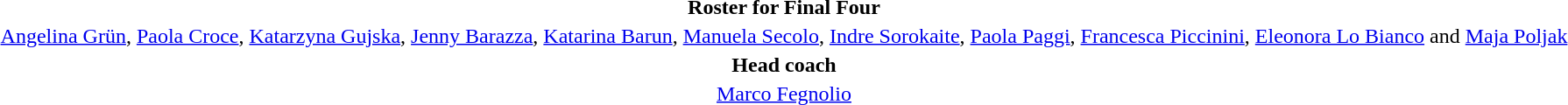<table style="text-align: center; margin-top: 2em; margin-left: auto; margin-right: auto">
<tr>
<td><strong>Roster for Final Four</strong></td>
</tr>
<tr>
<td><a href='#'>Angelina Grün</a>, <a href='#'>Paola Croce</a>, <a href='#'>Katarzyna Gujska</a>, <a href='#'>Jenny Barazza</a>, <a href='#'>Katarina Barun</a>, <a href='#'>Manuela Secolo</a>, <a href='#'>Indre Sorokaite</a>, <a href='#'>Paola Paggi</a>, <a href='#'>Francesca Piccinini</a>, <a href='#'>Eleonora Lo Bianco</a> and <a href='#'>Maja Poljak</a></td>
</tr>
<tr>
<td><strong>Head coach</strong></td>
</tr>
<tr>
<td><a href='#'>Marco Fegnolio</a></td>
</tr>
</table>
